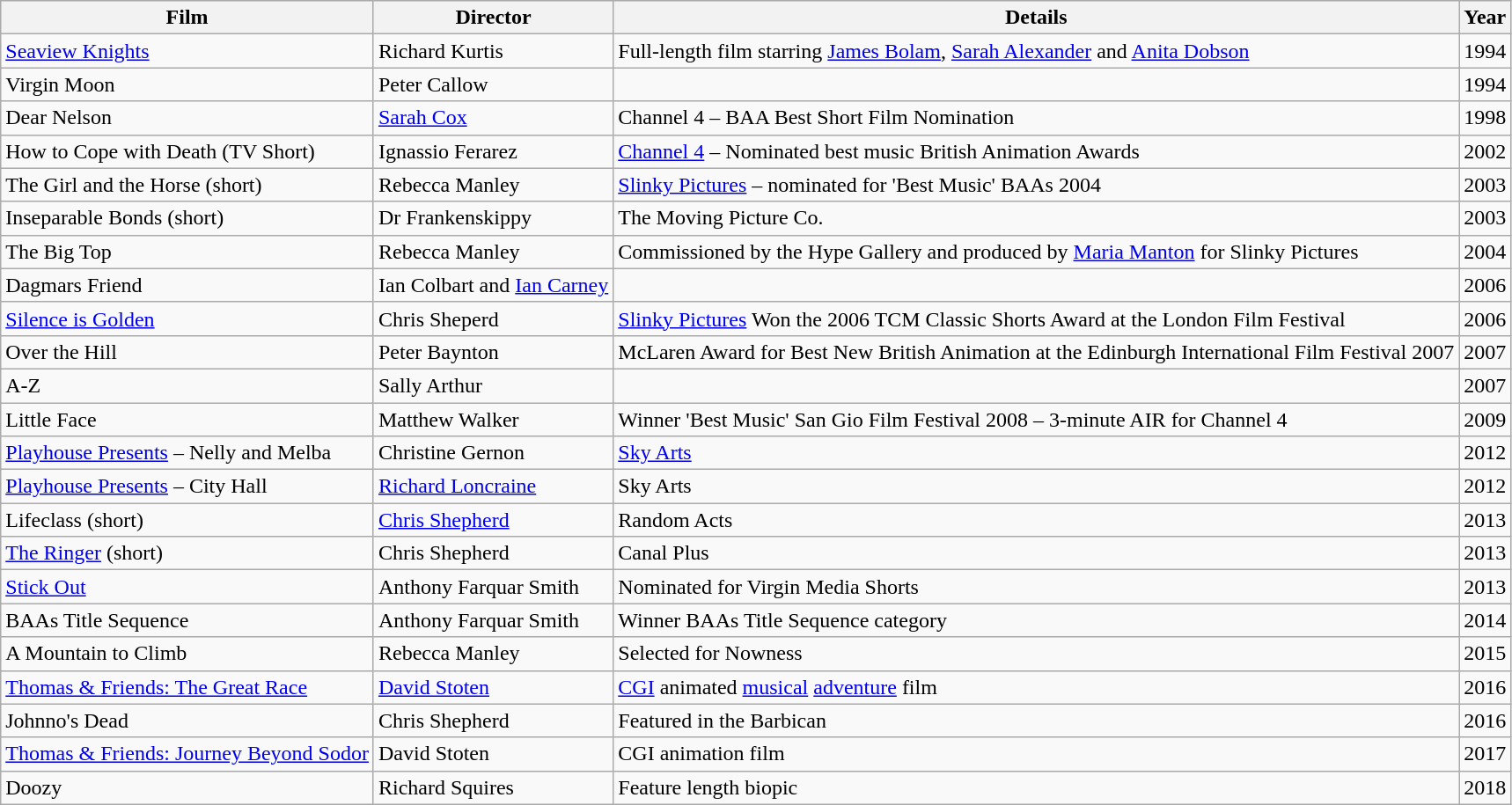<table class="wikitable">
<tr>
<th>Film</th>
<th>Director</th>
<th>Details</th>
<th>Year</th>
</tr>
<tr>
<td><a href='#'>Seaview Knights</a></td>
<td>Richard Kurtis</td>
<td>Full-length film starring <a href='#'>James Bolam</a>, <a href='#'>Sarah Alexander</a> and <a href='#'>Anita Dobson</a></td>
<td>1994</td>
</tr>
<tr>
<td>Virgin Moon</td>
<td>Peter Callow</td>
<td></td>
<td>1994</td>
</tr>
<tr>
<td>Dear Nelson</td>
<td><a href='#'>Sarah Cox</a></td>
<td>Channel 4 – BAA Best Short Film Nomination</td>
<td>1998</td>
</tr>
<tr>
<td>How to Cope with Death (TV Short)</td>
<td>Ignassio Ferarez</td>
<td><a href='#'>Channel 4</a> – Nominated best music British Animation Awards</td>
<td>2002</td>
</tr>
<tr>
<td>The Girl and the Horse (short)</td>
<td>Rebecca Manley</td>
<td><a href='#'>Slinky Pictures</a> – nominated for 'Best Music' BAAs 2004</td>
<td>2003</td>
</tr>
<tr>
<td>Inseparable Bonds (short)</td>
<td>Dr Frankenskippy</td>
<td>The Moving Picture Co.</td>
<td>2003</td>
</tr>
<tr>
<td>The Big Top</td>
<td>Rebecca Manley</td>
<td>Commissioned by the Hype Gallery and produced by <a href='#'>Maria Manton</a> for Slinky Pictures</td>
<td>2004</td>
</tr>
<tr>
<td>Dagmars Friend</td>
<td>Ian Colbart and <a href='#'>Ian Carney</a></td>
<td></td>
<td>2006</td>
</tr>
<tr>
<td><a href='#'>Silence is Golden</a></td>
<td>Chris Sheperd</td>
<td><a href='#'>Slinky Pictures</a> Won the 2006 TCM Classic Shorts Award at the London Film Festival</td>
<td>2006</td>
</tr>
<tr>
<td>Over the Hill</td>
<td>Peter Baynton</td>
<td>McLaren Award for Best New British Animation at the Edinburgh International Film Festival 2007</td>
<td>2007</td>
</tr>
<tr>
<td>A-Z</td>
<td>Sally Arthur</td>
<td></td>
<td>2007</td>
</tr>
<tr>
<td>Little Face</td>
<td>Matthew Walker</td>
<td>Winner 'Best Music' San Gio Film Festival 2008 – 3-minute AIR for Channel 4</td>
<td>2009</td>
</tr>
<tr>
<td><a href='#'>Playhouse Presents</a> – Nelly and Melba</td>
<td>Christine Gernon</td>
<td><a href='#'>Sky Arts</a></td>
<td>2012</td>
</tr>
<tr>
<td><a href='#'>Playhouse Presents</a> – City Hall</td>
<td><a href='#'>Richard Loncraine</a></td>
<td>Sky Arts</td>
<td>2012</td>
</tr>
<tr>
<td>Lifeclass (short)</td>
<td><a href='#'>Chris Shepherd</a></td>
<td>Random Acts</td>
<td>2013</td>
</tr>
<tr>
<td><a href='#'>The Ringer</a> (short)</td>
<td>Chris Shepherd</td>
<td>Canal Plus</td>
<td>2013</td>
</tr>
<tr>
<td><a href='#'>Stick Out</a></td>
<td>Anthony Farquar Smith</td>
<td>Nominated for Virgin Media Shorts</td>
<td>2013</td>
</tr>
<tr>
<td>BAAs Title Sequence</td>
<td>Anthony Farquar Smith</td>
<td>Winner BAAs Title Sequence category</td>
<td>2014</td>
</tr>
<tr>
<td>A Mountain to Climb</td>
<td>Rebecca Manley</td>
<td>Selected for Nowness</td>
<td>2015</td>
</tr>
<tr>
<td><a href='#'>Thomas & Friends: The Great Race</a></td>
<td><a href='#'>David Stoten</a></td>
<td><a href='#'>CGI</a> animated <a href='#'>musical</a> <a href='#'>adventure</a> film</td>
<td>2016</td>
</tr>
<tr>
<td>Johnno's Dead</td>
<td>Chris Shepherd</td>
<td>Featured in the Barbican</td>
<td>2016</td>
</tr>
<tr>
<td><a href='#'>Thomas & Friends: Journey Beyond Sodor</a></td>
<td>David Stoten</td>
<td>CGI animation film</td>
<td>2017</td>
</tr>
<tr>
<td>Doozy</td>
<td>Richard Squires</td>
<td>Feature length biopic</td>
<td>2018</td>
</tr>
</table>
